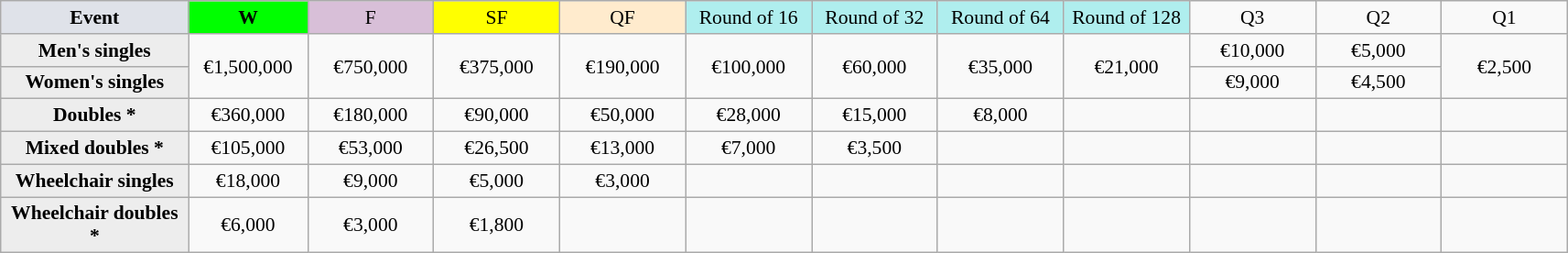<table class=wikitable style=font-size:90%;text-align:center>
<tr>
<td width=130 bgcolor=#dfe2e9><strong>Event</strong></td>
<td width=80 bgcolor=lime><strong>W</strong></td>
<td width=85 bgcolor=#D8BFD8>F</td>
<td width=85 bgcolor=#FFFF00>SF</td>
<td width=85 bgcolor=#ffebcd>QF</td>
<td width=85 bgcolor=#afeeee>Round of 16</td>
<td width=85 bgcolor=#afeeee>Round of 32</td>
<td width=85 bgcolor=#afeeee>Round of 64</td>
<td width=85 bgcolor=#afeeee>Round of 128</td>
<td width=85>Q3</td>
<td width=85>Q2</td>
<td width=85>Q1</td>
</tr>
<tr>
<td style="background:#ededed;"><strong>Men's singles</strong></td>
<td rowspan=2>€1,500,000</td>
<td rowspan=2>€750,000</td>
<td rowspan=2>€375,000</td>
<td rowspan=2>€190,000</td>
<td rowspan=2>€100,000</td>
<td rowspan=2>€60,000</td>
<td rowspan=2>€35,000</td>
<td rowspan=2>€21,000</td>
<td>€10,000</td>
<td>€5,000</td>
<td rowspan=2>€2,500</td>
</tr>
<tr>
<td style="background:#ededed;"><strong>Women's singles</strong></td>
<td>€9,000</td>
<td>€4,500</td>
</tr>
<tr>
<td style="background:#ededed;"><strong>Doubles *</strong></td>
<td>€360,000</td>
<td>€180,000</td>
<td>€90,000</td>
<td>€50,000</td>
<td>€28,000</td>
<td>€15,000</td>
<td>€8,000</td>
<td></td>
<td></td>
<td></td>
<td></td>
</tr>
<tr>
<td style="background:#ededed;"><strong>Mixed doubles *</strong></td>
<td>€105,000</td>
<td>€53,000</td>
<td>€26,500</td>
<td>€13,000</td>
<td>€7,000</td>
<td>€3,500</td>
<td></td>
<td></td>
<td></td>
<td></td>
<td></td>
</tr>
<tr>
<td style="background:#ededed;"><strong>Wheelchair singles</strong></td>
<td>€18,000</td>
<td>€9,000</td>
<td>€5,000</td>
<td>€3,000</td>
<td></td>
<td></td>
<td></td>
<td></td>
<td></td>
<td></td>
<td></td>
</tr>
<tr>
<td style="background:#ededed;"><strong>Wheelchair doubles *</strong></td>
<td>€6,000</td>
<td>€3,000</td>
<td>€1,800</td>
<td></td>
<td></td>
<td></td>
<td></td>
<td></td>
<td></td>
<td></td>
<td></td>
</tr>
</table>
